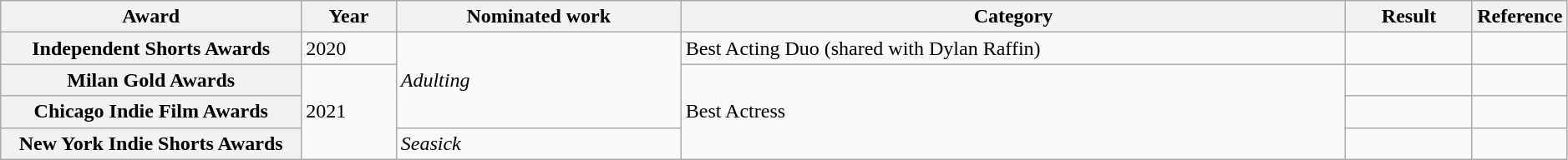<table class="wikitable sortable plainrowheaders" style="width:99%;">
<tr>
<th scope="col" style="width:19%;">Award</th>
<th scope="col" style="width:6%;">Year</th>
<th scope="col" style="width:18%;">Nominated work</th>
<th scope="col" style="width:42%;">Category</th>
<th scope="col" style="width:8%;">Result</th>
<th scope="col" style="width:4%;" class="unsortable">Reference</th>
</tr>
<tr>
<th scope="row" rowspan="1">Independent Shorts Awards</th>
<td>2020</td>
<td scope="row" rowspan="3"><em>Adulting</em></td>
<td>Best Acting Duo (shared with Dylan Raffin)</td>
<td></td>
<td style="text-align:center;"></td>
</tr>
<tr>
<th scope="row" rowspan="1">Milan Gold Awards</th>
<td rowspan="3">2021</td>
<td rowspan="3">Best Actress</td>
<td></td>
<td style="text-align:center;"></td>
</tr>
<tr>
<th scope="row" rowspan="1">Chicago Indie Film Awards</th>
<td></td>
<td style="text-align:center;"></td>
</tr>
<tr>
<th scope="row" rowspan="1">New York Indie Shorts Awards</th>
<td><em> Seasick</em></td>
<td></td>
<td style="text-align:center;"></td>
</tr>
</table>
